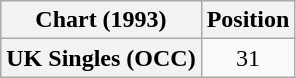<table class="wikitable plainrowheaders">
<tr>
<th scope="col">Chart (1993)</th>
<th scope="col">Position</th>
</tr>
<tr>
<th scope="row">UK Singles (OCC)</th>
<td align="center">31</td>
</tr>
</table>
